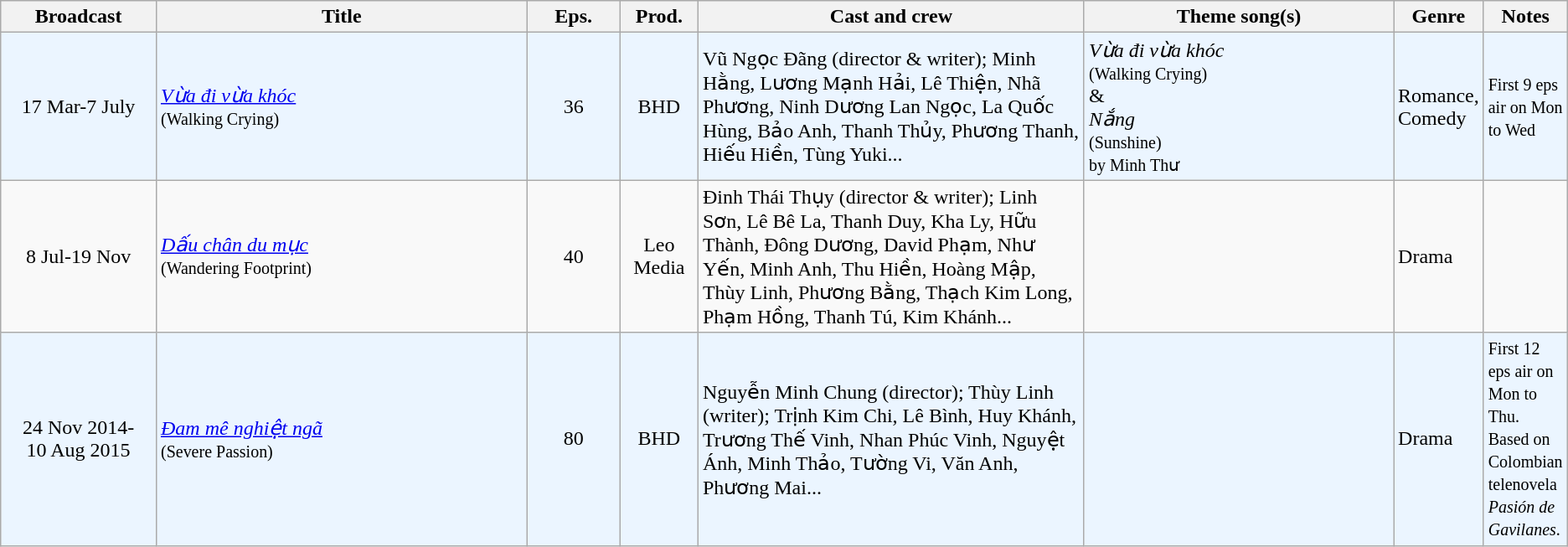<table class="wikitable sortable">
<tr>
<th style="width:10%;">Broadcast</th>
<th style="width:24%;">Title</th>
<th style="width:6%;">Eps.</th>
<th style="width:5%;">Prod.</th>
<th style="width:25%;">Cast and crew</th>
<th style="width:20%;">Theme song(s)</th>
<th style="width:5%;">Genre</th>
<th style="width:5%;">Notes</th>
</tr>
<tr ---- bgcolor="#ebf5ff">
<td style="text-align:center;">17 Mar-7 July<br></td>
<td><em><a href='#'>Vừa đi vừa khóc</a></em> <br><small>(Walking Crying)</small></td>
<td style="text-align:center;">36</td>
<td style="text-align:center;">BHD</td>
<td>Vũ Ngọc Đãng (director & writer); Minh Hằng, Lương Mạnh Hải, Lê Thiện, Nhã Phương, Ninh Dương Lan Ngọc, La Quốc Hùng, Bảo Anh, Thanh Thủy, Phương Thanh, Hiếu Hiền, Tùng Yuki...</td>
<td><em>Vừa đi vừa khóc</em> <br><small>(Walking Crying)</small><br>&<br><em>Nắng</em><br><small>(Sunshine)</small><br><small>by Minh Thư</small></td>
<td>Romance, Comedy</td>
<td><small>First 9 eps air on Mon to Wed</small></td>
</tr>
<tr>
<td style="text-align:center;">8 Jul-19 Nov <br></td>
<td><em><a href='#'>Dấu chân du mục</a></em> <br><small>(Wandering Footprint)</small></td>
<td style="text-align:center;">40</td>
<td style="text-align:center;">Leo Media</td>
<td>Đinh Thái Thụy (director & writer); Linh Sơn, Lê Bê La, Thanh Duy, Kha Ly, Hữu Thành, Đông Dương, David Phạm, Như Yến, Minh Anh, Thu Hiền, Hoàng Mập, Thùy Linh, Phương Bằng, Thạch Kim Long, Phạm Hồng, Thanh Tú, Kim Khánh...</td>
<td></td>
<td>Drama</td>
<td></td>
</tr>
<tr ---- bgcolor="#ebf5ff">
<td style="text-align:center;">24 Nov 2014-<br>10 Aug 2015<br></td>
<td><em><a href='#'>Đam mê nghiệt ngã</a></em> <br><small>(Severe Passion)</small></td>
<td style="text-align:center;">80</td>
<td style="text-align:center;">BHD</td>
<td>Nguyễn Minh Chung (director); Thùy Linh (writer); Trịnh Kim Chi, Lê Bình, Huy Khánh, Trương Thế Vinh, Nhan Phúc Vinh, Nguyệt Ánh, Minh Thảo, Tường Vi, Văn Anh, Phương Mai...</td>
<td></td>
<td>Drama</td>
<td><small>First 12 eps air on Mon to Thu.<br>Based on Colombian telenovela <em>Pasión de Gavilanes</em>.</small></td>
</tr>
</table>
